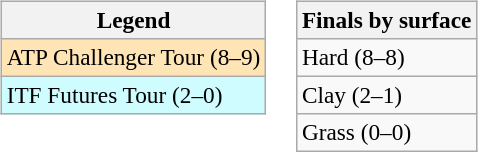<table>
<tr valign=top>
<td><br><table class=wikitable style=font-size:97%>
<tr>
<th>Legend</th>
</tr>
<tr bgcolor=moccasin>
<td>ATP Challenger Tour (8–9)</td>
</tr>
<tr bgcolor=cffcff>
<td>ITF Futures Tour (2–0)</td>
</tr>
</table>
</td>
<td><br><table class=wikitable style=font-size:97%>
<tr>
<th>Finals by surface</th>
</tr>
<tr>
<td>Hard (8–8)</td>
</tr>
<tr>
<td>Clay (2–1)</td>
</tr>
<tr>
<td>Grass (0–0)</td>
</tr>
</table>
</td>
</tr>
</table>
